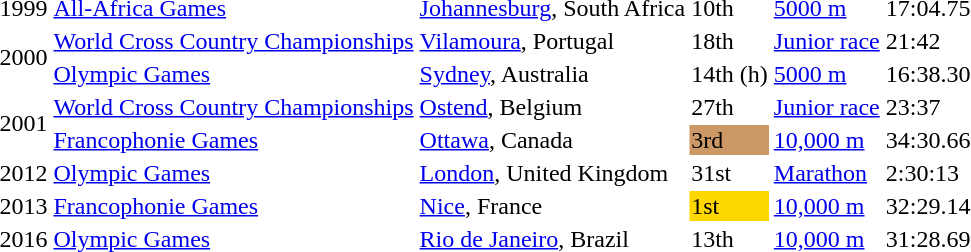<table>
<tr>
<td>1999</td>
<td><a href='#'>All-Africa Games</a></td>
<td><a href='#'>Johannesburg</a>, South Africa</td>
<td>10th</td>
<td><a href='#'>5000 m</a></td>
<td>17:04.75</td>
</tr>
<tr>
<td rowspan=2>2000</td>
<td><a href='#'>World Cross Country Championships</a></td>
<td><a href='#'>Vilamoura</a>, Portugal</td>
<td>18th</td>
<td><a href='#'>Junior race</a></td>
<td>21:42</td>
</tr>
<tr>
<td><a href='#'>Olympic Games</a></td>
<td><a href='#'>Sydney</a>, Australia</td>
<td>14th (h)</td>
<td><a href='#'>5000 m</a></td>
<td>16:38.30</td>
</tr>
<tr>
<td rowspan=2>2001</td>
<td><a href='#'>World Cross Country Championships</a></td>
<td><a href='#'>Ostend</a>, Belgium</td>
<td>27th</td>
<td><a href='#'>Junior race</a></td>
<td>23:37</td>
</tr>
<tr>
<td><a href='#'>Francophonie Games</a></td>
<td><a href='#'>Ottawa</a>, Canada</td>
<td bgcolor=cc9966>3rd</td>
<td><a href='#'>10,000 m</a></td>
<td>34:30.66</td>
</tr>
<tr>
<td>2012</td>
<td><a href='#'>Olympic Games</a></td>
<td><a href='#'>London</a>, United Kingdom</td>
<td>31st</td>
<td><a href='#'>Marathon</a></td>
<td>2:30:13 </td>
</tr>
<tr>
<td>2013</td>
<td><a href='#'>Francophonie Games</a></td>
<td><a href='#'>Nice</a>, France</td>
<td bgcolor=gold>1st</td>
<td><a href='#'>10,000 m</a></td>
<td>32:29.14</td>
</tr>
<tr>
<td>2016</td>
<td><a href='#'>Olympic Games</a></td>
<td><a href='#'>Rio de Janeiro</a>, Brazil</td>
<td>13th</td>
<td><a href='#'>10,000 m</a></td>
<td>31:28.69 </td>
</tr>
</table>
